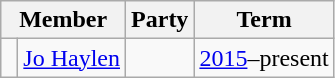<table class="wikitable">
<tr>
<th colspan=2>Member</th>
<th>Party</th>
<th>Term</th>
</tr>
<tr>
<td> </td>
<td><a href='#'>Jo Haylen</a></td>
<td></td>
<td><a href='#'>2015</a>–present</td>
</tr>
</table>
